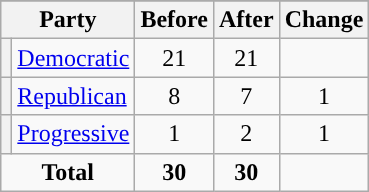<table class="wikitable" style="text-align:center;">
<tr>
</tr>
<tr>
<th colspan=2>Party</th>
<th>Before</th>
<th>After</th>
<th>Change</th>
</tr>
<tr>
<th style="background-color:"></th>
<td style="text-align:left;"><a href='#'>Democratic</a></td>
<td>21</td>
<td>21</td>
<td></td>
</tr>
<tr>
<th style="background-color:"></th>
<td style="text-align:left;"><a href='#'>Republican</a></td>
<td>8</td>
<td>7</td>
<td> 1</td>
</tr>
<tr>
<th style="background-color:"></th>
<td style="text-align:left;"><a href='#'>Progressive</a></td>
<td>1</td>
<td>2</td>
<td> 1</td>
</tr>
<tr>
<td colspan=2><strong>Total</strong></td>
<td><strong>30</strong></td>
<td><strong>30</strong></td>
<td></td>
</tr>
</table>
